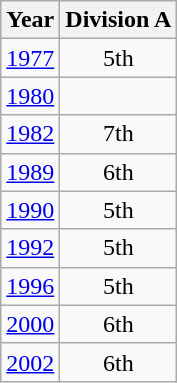<table class="wikitable" style="text-align:center">
<tr>
<th>Year</th>
<th>Division A</th>
</tr>
<tr>
<td><a href='#'>1977</a></td>
<td>5th</td>
</tr>
<tr>
<td><a href='#'>1980</a></td>
<td></td>
</tr>
<tr>
<td><a href='#'>1982</a></td>
<td>7th</td>
</tr>
<tr>
<td><a href='#'>1989</a></td>
<td>6th</td>
</tr>
<tr>
<td><a href='#'>1990</a></td>
<td>5th</td>
</tr>
<tr>
<td><a href='#'>1992</a></td>
<td>5th</td>
</tr>
<tr>
<td><a href='#'>1996</a></td>
<td>5th</td>
</tr>
<tr>
<td><a href='#'>2000</a></td>
<td>6th</td>
</tr>
<tr>
<td><a href='#'>2002</a></td>
<td>6th</td>
</tr>
</table>
